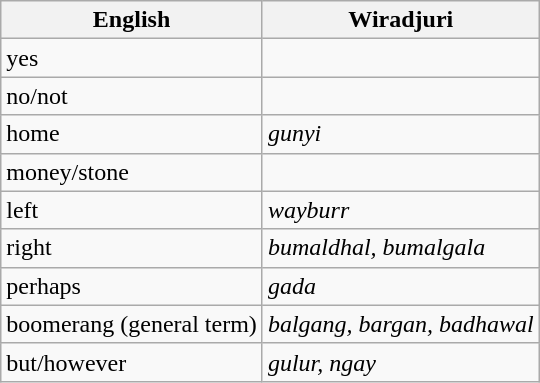<table class="wikitable">
<tr>
<th>English</th>
<th>Wiradjuri</th>
</tr>
<tr>
<td>yes</td>
<td></td>
</tr>
<tr>
<td>no/not</td>
<td></td>
</tr>
<tr>
<td>home</td>
<td><em>gunyi</em></td>
</tr>
<tr>
<td>money/stone</td>
<td></td>
</tr>
<tr>
<td>left</td>
<td><em>wayburr</em></td>
</tr>
<tr>
<td>right</td>
<td><em>bumaldhal, bumalgala</em></td>
</tr>
<tr>
<td>perhaps</td>
<td><em>gada</em></td>
</tr>
<tr>
<td>boomerang (general term)</td>
<td><em>balgang, bargan, badhawal</em></td>
</tr>
<tr>
<td>but/however</td>
<td><em>gulur, ngay</em></td>
</tr>
</table>
